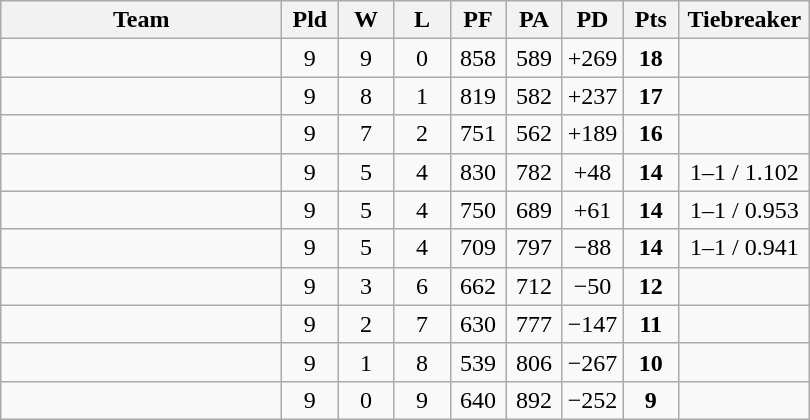<table class=wikitable style="text-align:center">
<tr>
<th width=180>Team</th>
<th width=30>Pld</th>
<th width=30>W</th>
<th width=30>L</th>
<th width=30>PF</th>
<th width=30>PA</th>
<th width=30>PD</th>
<th width=30>Pts</th>
<th width=80>Tiebreaker</th>
</tr>
<tr>
<td align="left"></td>
<td>9</td>
<td>9</td>
<td>0</td>
<td>858</td>
<td>589</td>
<td>+269</td>
<td><strong>18</strong></td>
<td></td>
</tr>
<tr>
<td align="left"></td>
<td>9</td>
<td>8</td>
<td>1</td>
<td>819</td>
<td>582</td>
<td>+237</td>
<td><strong>17</strong></td>
<td></td>
</tr>
<tr>
<td align="left"></td>
<td>9</td>
<td>7</td>
<td>2</td>
<td>751</td>
<td>562</td>
<td>+189</td>
<td><strong>16</strong></td>
<td></td>
</tr>
<tr>
<td align="left"></td>
<td>9</td>
<td>5</td>
<td>4</td>
<td>830</td>
<td>782</td>
<td>+48</td>
<td><strong>14</strong></td>
<td>1–1 / 1.102</td>
</tr>
<tr>
<td align="left"></td>
<td>9</td>
<td>5</td>
<td>4</td>
<td>750</td>
<td>689</td>
<td>+61</td>
<td><strong>14</strong></td>
<td>1–1 / 0.953</td>
</tr>
<tr>
<td align="left"></td>
<td>9</td>
<td>5</td>
<td>4</td>
<td>709</td>
<td>797</td>
<td>−88</td>
<td><strong>14</strong></td>
<td>1–1 / 0.941</td>
</tr>
<tr>
<td align="left"></td>
<td>9</td>
<td>3</td>
<td>6</td>
<td>662</td>
<td>712</td>
<td>−50</td>
<td><strong>12</strong></td>
<td></td>
</tr>
<tr>
<td align="left"></td>
<td>9</td>
<td>2</td>
<td>7</td>
<td>630</td>
<td>777</td>
<td>−147</td>
<td><strong>11</strong></td>
<td></td>
</tr>
<tr>
<td align="left"></td>
<td>9</td>
<td>1</td>
<td>8</td>
<td>539</td>
<td>806</td>
<td>−267</td>
<td><strong>10</strong></td>
<td></td>
</tr>
<tr>
<td align="left"></td>
<td>9</td>
<td>0</td>
<td>9</td>
<td>640</td>
<td>892</td>
<td>−252</td>
<td><strong>9</strong></td>
<td></td>
</tr>
</table>
